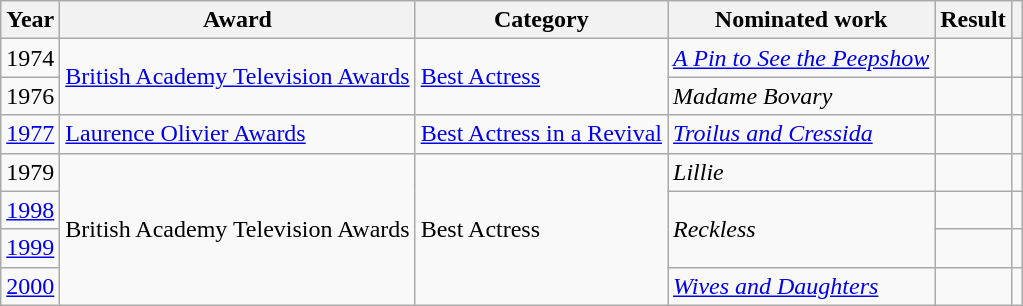<table class="wikitable">
<tr>
<th>Year</th>
<th>Award</th>
<th>Category</th>
<th>Nominated work</th>
<th>Result</th>
<th></th>
</tr>
<tr>
<td>1974</td>
<td rowspan="2"><a href='#'>British Academy Television Awards</a></td>
<td rowspan="2"><a href='#'>Best Actress</a></td>
<td><em><a href='#'>A Pin to See the Peepshow</a></em></td>
<td></td>
<td></td>
</tr>
<tr>
<td>1976</td>
<td><em>Madame Bovary</em></td>
<td></td>
<td></td>
</tr>
<tr>
<td><a href='#'>1977</a></td>
<td><a href='#'>Laurence Olivier Awards</a></td>
<td><a href='#'>Best Actress in a Revival</a></td>
<td><em><a href='#'>Troilus and Cressida</a></em></td>
<td></td>
<td></td>
</tr>
<tr>
<td>1979</td>
<td rowspan="4">British Academy Television Awards</td>
<td rowspan="4">Best Actress</td>
<td><em>Lillie</em></td>
<td></td>
<td></td>
</tr>
<tr>
<td><a href='#'>1998</a></td>
<td rowspan="2"><em>Reckless</em></td>
<td></td>
<td></td>
</tr>
<tr>
<td><a href='#'>1999</a></td>
<td></td>
<td></td>
</tr>
<tr>
<td><a href='#'>2000</a></td>
<td><em><a href='#'>Wives and Daughters</a></em></td>
<td></td>
<td></td>
</tr>
</table>
